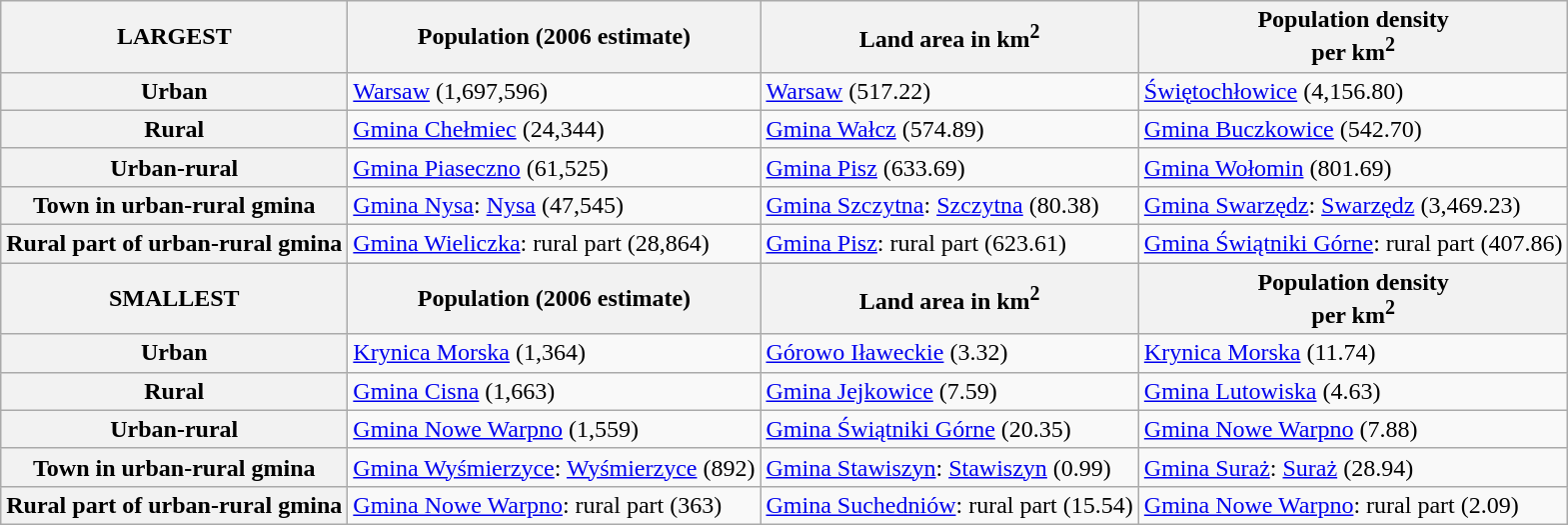<table class="wikitable">
<tr>
<th>LARGEST</th>
<th>Population (2006 estimate)</th>
<th>Land area in km<sup>2</sup></th>
<th>Population density <br>per km<sup>2</sup></th>
</tr>
<tr>
<th>Urban</th>
<td><a href='#'>Warsaw</a> (1,697,596)</td>
<td><a href='#'>Warsaw</a> (517.22)</td>
<td><a href='#'>Świętochłowice</a> (4,156.80)</td>
</tr>
<tr>
<th>Rural</th>
<td><a href='#'>Gmina Chełmiec</a> (24,344)</td>
<td><a href='#'>Gmina Wałcz</a> (574.89)</td>
<td><a href='#'>Gmina Buczkowice</a> (542.70)</td>
</tr>
<tr>
<th>Urban-rural</th>
<td><a href='#'>Gmina Piaseczno</a> (61,525)</td>
<td><a href='#'>Gmina Pisz</a> (633.69)</td>
<td><a href='#'>Gmina Wołomin</a> (801.69)</td>
</tr>
<tr>
<th>Town in urban-rural gmina</th>
<td><a href='#'>Gmina Nysa</a>: <a href='#'>Nysa</a> (47,545)</td>
<td><a href='#'>Gmina Szczytna</a>: <a href='#'>Szczytna</a> (80.38)</td>
<td><a href='#'>Gmina Swarzędz</a>: <a href='#'>Swarzędz</a> (3,469.23)</td>
</tr>
<tr>
<th>Rural part of urban-rural gmina</th>
<td><a href='#'>Gmina Wieliczka</a>: rural part (28,864)</td>
<td><a href='#'>Gmina Pisz</a>: rural part (623.61)</td>
<td><a href='#'>Gmina Świątniki Górne</a>: rural part (407.86)</td>
</tr>
<tr>
<th>SMALLEST</th>
<th>Population (2006 estimate)</th>
<th>Land area in km<sup>2</sup></th>
<th>Population density <br>per km<sup>2</sup></th>
</tr>
<tr>
<th>Urban</th>
<td><a href='#'>Krynica Morska</a> (1,364)</td>
<td><a href='#'>Górowo Iławeckie</a> (3.32)</td>
<td><a href='#'>Krynica Morska</a> (11.74)</td>
</tr>
<tr>
<th>Rural</th>
<td><a href='#'>Gmina Cisna</a> (1,663)</td>
<td><a href='#'>Gmina Jejkowice</a> (7.59)</td>
<td><a href='#'>Gmina Lutowiska</a> (4.63)</td>
</tr>
<tr>
<th>Urban-rural</th>
<td><a href='#'>Gmina Nowe Warpno</a> (1,559)</td>
<td><a href='#'>Gmina Świątniki Górne</a> (20.35)</td>
<td><a href='#'>Gmina Nowe Warpno</a> (7.88)</td>
</tr>
<tr>
<th>Town in urban-rural gmina</th>
<td><a href='#'>Gmina Wyśmierzyce</a>: <a href='#'>Wyśmierzyce</a> (892)</td>
<td><a href='#'>Gmina Stawiszyn</a>: <a href='#'>Stawiszyn</a> (0.99)</td>
<td><a href='#'>Gmina Suraż</a>: <a href='#'>Suraż</a> (28.94)</td>
</tr>
<tr>
<th>Rural part of urban-rural gmina</th>
<td><a href='#'>Gmina Nowe Warpno</a>: rural part (363)</td>
<td><a href='#'>Gmina Suchedniów</a>: rural part (15.54)</td>
<td><a href='#'>Gmina Nowe Warpno</a>: rural part (2.09)</td>
</tr>
</table>
